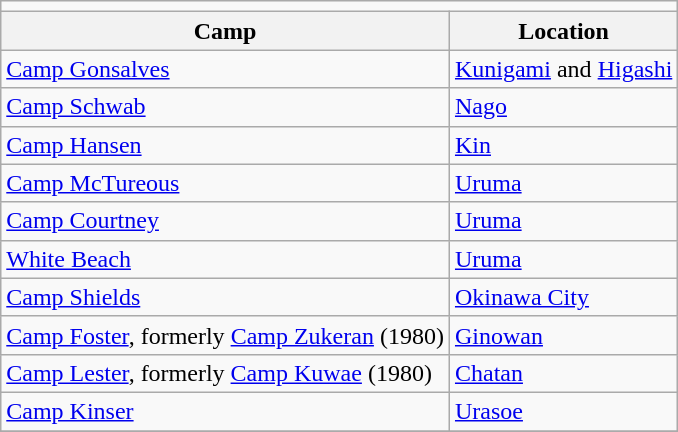<table class="wikitable">
<tr>
<td colspan="2"></td>
</tr>
<tr>
<th>Camp</th>
<th>Location</th>
</tr>
<tr>
<td><a href='#'>Camp Gonsalves</a></td>
<td><a href='#'>Kunigami</a> and <a href='#'>Higashi</a></td>
</tr>
<tr>
<td><a href='#'>Camp Schwab</a></td>
<td><a href='#'>Nago</a></td>
</tr>
<tr>
<td><a href='#'>Camp Hansen</a></td>
<td><a href='#'>Kin</a></td>
</tr>
<tr>
<td><a href='#'>Camp McTureous</a></td>
<td><a href='#'>Uruma</a></td>
</tr>
<tr>
<td><a href='#'>Camp Courtney</a></td>
<td><a href='#'>Uruma</a></td>
</tr>
<tr>
<td><a href='#'>White Beach</a></td>
<td><a href='#'>Uruma</a></td>
</tr>
<tr>
<td><a href='#'>Camp Shields</a></td>
<td><a href='#'>Okinawa City</a></td>
</tr>
<tr>
<td><a href='#'>Camp Foster</a>, formerly <a href='#'>Camp Zukeran</a> (1980)</td>
<td><a href='#'>Ginowan</a></td>
</tr>
<tr>
<td><a href='#'>Camp Lester</a>, formerly <a href='#'>Camp Kuwae</a> (1980)</td>
<td><a href='#'>Chatan</a></td>
</tr>
<tr>
<td><a href='#'>Camp Kinser</a></td>
<td><a href='#'>Urasoe</a></td>
</tr>
<tr>
</tr>
</table>
